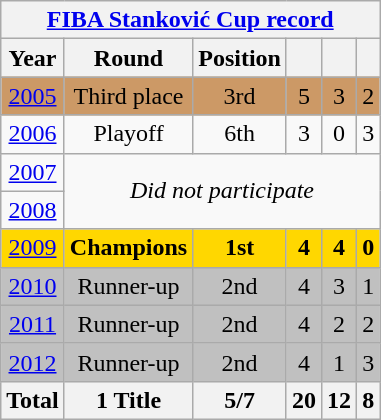<table class="wikitable" style="text-align: center;">
<tr>
<th colspan=10><a href='#'>FIBA Stanković Cup record</a></th>
</tr>
<tr>
<th>Year</th>
<th>Round</th>
<th>Position</th>
<th></th>
<th></th>
<th></th>
</tr>
<tr style="background:#c96;">
<td> <a href='#'>2005</a></td>
<td>Third place</td>
<td>3rd</td>
<td>5</td>
<td>3</td>
<td>2</td>
</tr>
<tr>
<td> <a href='#'>2006</a></td>
<td>Playoff</td>
<td>6th</td>
<td>3</td>
<td>0</td>
<td>3</td>
</tr>
<tr>
<td> <a href='#'>2007</a></td>
<td colspan="6" rowspan="2"><em>Did not participate</em></td>
</tr>
<tr>
<td> <a href='#'>2008</a></td>
</tr>
<tr style="background:gold;">
<td> <a href='#'>2009</a></td>
<td><strong>Champions</strong></td>
<td><strong>1st</strong></td>
<td><strong>4</strong></td>
<td><strong>4</strong></td>
<td><strong>0</strong></td>
</tr>
<tr style="background:silver;">
<td> <a href='#'>2010</a></td>
<td>Runner-up</td>
<td>2nd</td>
<td>4</td>
<td>3</td>
<td>1</td>
</tr>
<tr style="background:silver;">
<td> <a href='#'>2011</a></td>
<td>Runner-up</td>
<td>2nd</td>
<td>4</td>
<td>2</td>
<td>2</td>
</tr>
<tr style="background:silver;">
<td> <a href='#'>2012</a></td>
<td>Runner-up</td>
<td>2nd</td>
<td>4</td>
<td>1</td>
<td>3</td>
</tr>
<tr>
<th>Total</th>
<th>1 Title</th>
<th>5/7</th>
<th>20</th>
<th>12</th>
<th>8</th>
</tr>
</table>
